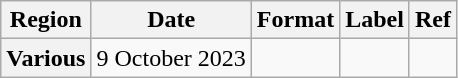<table class="wikitable plainrowheaders">
<tr>
<th scope="col">Region</th>
<th scope="col">Date</th>
<th scope="col">Format</th>
<th scope="col">Label</th>
<th scope="col">Ref</th>
</tr>
<tr>
<th scope="row">Various</th>
<td>9 October 2023</td>
<td></td>
<td></td>
<td></td>
</tr>
</table>
